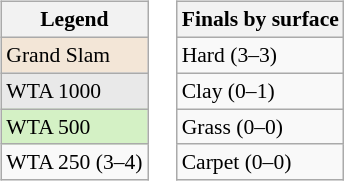<table>
<tr valign=top>
<td><br><table class=wikitable style="font-size:90%">
<tr>
<th>Legend</th>
</tr>
<tr style="background:#f3e6d7;">
<td>Grand Slam</td>
</tr>
<tr style="background:#e9e9e9;">
<td>WTA 1000</td>
</tr>
<tr style="background:#d4f1c5;">
<td>WTA 500</td>
</tr>
<tr>
<td>WTA 250 (3–4)</td>
</tr>
</table>
</td>
<td><br><table class=wikitable style="font-size:90%">
<tr>
<th>Finals by surface</th>
</tr>
<tr>
<td>Hard (3–3)</td>
</tr>
<tr>
<td>Clay (0–1)</td>
</tr>
<tr>
<td>Grass (0–0)</td>
</tr>
<tr>
<td>Carpet (0–0)</td>
</tr>
</table>
</td>
</tr>
</table>
